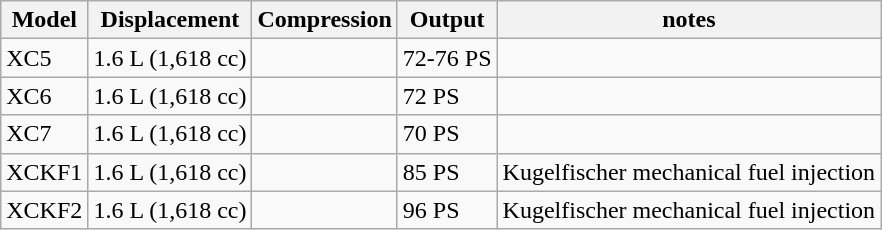<table class="wikitable">
<tr>
<th>Model</th>
<th>Displacement</th>
<th>Compression</th>
<th>Output</th>
<th>notes</th>
</tr>
<tr>
<td>XC5</td>
<td>1.6 L (1,618 cc)</td>
<td></td>
<td>72-76 PS</td>
<td></td>
</tr>
<tr>
<td>XC6</td>
<td>1.6 L (1,618 cc)</td>
<td></td>
<td>72 PS</td>
<td></td>
</tr>
<tr>
<td>XC7</td>
<td>1.6 L (1,618 cc)</td>
<td></td>
<td>70 PS</td>
<td></td>
</tr>
<tr>
<td>XCKF1</td>
<td>1.6 L (1,618 cc)</td>
<td></td>
<td>85 PS</td>
<td>Kugelfischer mechanical fuel injection</td>
</tr>
<tr>
<td>XCKF2</td>
<td>1.6 L (1,618 cc)</td>
<td></td>
<td>96 PS</td>
<td>Kugelfischer mechanical fuel injection</td>
</tr>
</table>
